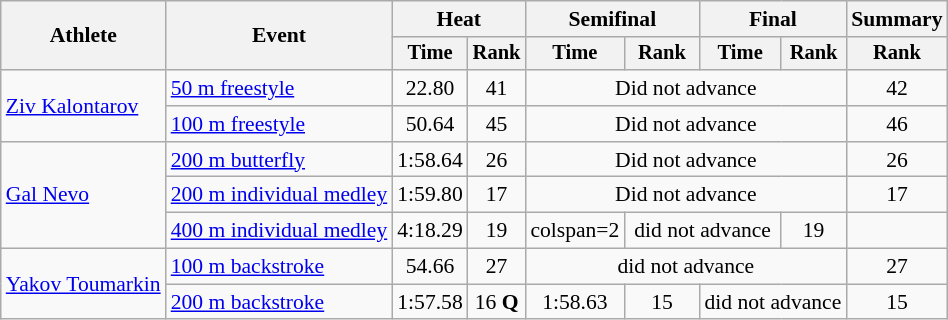<table class=wikitable style="font-size:90%">
<tr>
<th rowspan="2">Athlete</th>
<th rowspan="2">Event</th>
<th colspan="2">Heat</th>
<th colspan="2">Semifinal</th>
<th colspan="2">Final</th>
<th>Summary</th>
</tr>
<tr style="font-size:95%">
<th>Time</th>
<th>Rank</th>
<th>Time</th>
<th>Rank</th>
<th>Time</th>
<th>Rank</th>
<th>Rank</th>
</tr>
<tr align=center>
<td rowspan="2" style="text-align:left;"><a href='#'>Ziv Kalontarov</a></td>
<td align=left><a href='#'>50 m freestyle</a></td>
<td>22.80</td>
<td>41</td>
<td colspan="4">Did not advance</td>
<td>42</td>
</tr>
<tr align=center>
<td align=left><a href='#'>100 m freestyle</a></td>
<td>50.64</td>
<td>45</td>
<td colspan="4">Did not advance</td>
<td>46</td>
</tr>
<tr style="text-align:center;">
<td rowspan="3" style="text-align:left;"><a href='#'>Gal Nevo</a></td>
<td style="text-align:left;"><a href='#'>200 m butterfly</a></td>
<td>1:58.64</td>
<td>26</td>
<td colspan="4">Did not advance</td>
<td>26</td>
</tr>
<tr align=center>
<td align=left><a href='#'>200 m individual medley</a></td>
<td>1:59.80</td>
<td>17</td>
<td colspan="4">Did not advance</td>
<td>17</td>
</tr>
<tr align=center>
<td align=left><a href='#'>400 m individual medley</a></td>
<td>4:18.29</td>
<td>19</td>
<td>colspan=2 </td>
<td colspan=2>did not advance</td>
<td>19</td>
</tr>
<tr align=center>
<td style="text-align:left;" rowspan="2"><a href='#'>Yakov Toumarkin</a></td>
<td align=left><a href='#'>100 m backstroke</a></td>
<td>54.66</td>
<td>27</td>
<td colspan=4>did not advance</td>
<td>27</td>
</tr>
<tr align=center>
<td align=left><a href='#'>200 m backstroke</a></td>
<td>1:57.58</td>
<td>16 <strong>Q</strong></td>
<td>1:58.63</td>
<td>15</td>
<td colspan=2>did not advance</td>
<td>15</td>
</tr>
</table>
